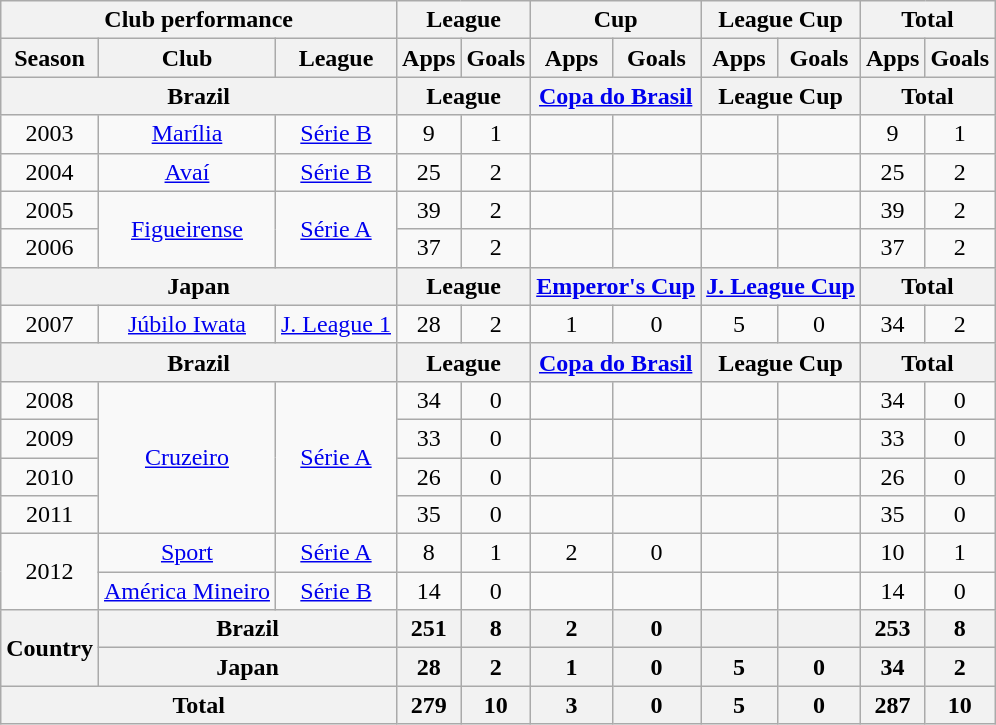<table class="wikitable" style="text-align:center;">
<tr>
<th colspan=3>Club performance</th>
<th colspan=2>League</th>
<th colspan=2>Cup</th>
<th colspan=2>League Cup</th>
<th colspan=2>Total</th>
</tr>
<tr>
<th>Season</th>
<th>Club</th>
<th>League</th>
<th>Apps</th>
<th>Goals</th>
<th>Apps</th>
<th>Goals</th>
<th>Apps</th>
<th>Goals</th>
<th>Apps</th>
<th>Goals</th>
</tr>
<tr>
<th colspan=3>Brazil</th>
<th colspan=2>League</th>
<th colspan=2><a href='#'>Copa do Brasil</a></th>
<th colspan=2>League Cup</th>
<th colspan=2>Total</th>
</tr>
<tr>
<td>2003</td>
<td><a href='#'>Marília</a></td>
<td><a href='#'>Série B</a></td>
<td>9</td>
<td>1</td>
<td></td>
<td></td>
<td></td>
<td></td>
<td>9</td>
<td>1</td>
</tr>
<tr>
<td>2004</td>
<td><a href='#'>Avaí</a></td>
<td><a href='#'>Série B</a></td>
<td>25</td>
<td>2</td>
<td></td>
<td></td>
<td></td>
<td></td>
<td>25</td>
<td>2</td>
</tr>
<tr>
<td>2005</td>
<td rowspan="2"><a href='#'>Figueirense</a></td>
<td rowspan="2"><a href='#'>Série A</a></td>
<td>39</td>
<td>2</td>
<td></td>
<td></td>
<td></td>
<td></td>
<td>39</td>
<td>2</td>
</tr>
<tr>
<td>2006</td>
<td>37</td>
<td>2</td>
<td></td>
<td></td>
<td></td>
<td></td>
<td>37</td>
<td>2</td>
</tr>
<tr>
<th colspan=3>Japan</th>
<th colspan=2>League</th>
<th colspan=2><a href='#'>Emperor's Cup</a></th>
<th colspan=2><a href='#'>J. League Cup</a></th>
<th colspan=2>Total</th>
</tr>
<tr>
<td>2007</td>
<td><a href='#'>Júbilo Iwata</a></td>
<td><a href='#'>J. League 1</a></td>
<td>28</td>
<td>2</td>
<td>1</td>
<td>0</td>
<td>5</td>
<td>0</td>
<td>34</td>
<td>2</td>
</tr>
<tr>
<th colspan=3>Brazil</th>
<th colspan=2>League</th>
<th colspan=2><a href='#'>Copa do Brasil</a></th>
<th colspan=2>League Cup</th>
<th colspan=2>Total</th>
</tr>
<tr>
<td>2008</td>
<td rowspan="4"><a href='#'>Cruzeiro</a></td>
<td rowspan="4"><a href='#'>Série A</a></td>
<td>34</td>
<td>0</td>
<td></td>
<td></td>
<td></td>
<td></td>
<td>34</td>
<td>0</td>
</tr>
<tr>
<td>2009</td>
<td>33</td>
<td>0</td>
<td></td>
<td></td>
<td></td>
<td></td>
<td>33</td>
<td>0</td>
</tr>
<tr>
<td>2010</td>
<td>26</td>
<td>0</td>
<td></td>
<td></td>
<td></td>
<td></td>
<td>26</td>
<td>0</td>
</tr>
<tr>
<td>2011</td>
<td>35</td>
<td>0</td>
<td></td>
<td></td>
<td></td>
<td></td>
<td>35</td>
<td>0</td>
</tr>
<tr>
<td rowspan="2">2012</td>
<td><a href='#'>Sport</a></td>
<td><a href='#'>Série A</a></td>
<td>8</td>
<td>1</td>
<td>2</td>
<td>0</td>
<td></td>
<td></td>
<td>10</td>
<td>1</td>
</tr>
<tr>
<td><a href='#'>América Mineiro</a></td>
<td><a href='#'>Série B</a></td>
<td>14</td>
<td>0</td>
<td></td>
<td></td>
<td></td>
<td></td>
<td>14</td>
<td>0</td>
</tr>
<tr>
<th rowspan=2>Country</th>
<th colspan=2>Brazil</th>
<th>251</th>
<th>8</th>
<th>2</th>
<th>0</th>
<th></th>
<th></th>
<th>253</th>
<th>8</th>
</tr>
<tr>
<th colspan=2>Japan</th>
<th>28</th>
<th>2</th>
<th>1</th>
<th>0</th>
<th>5</th>
<th>0</th>
<th>34</th>
<th>2</th>
</tr>
<tr>
<th colspan=3>Total</th>
<th>279</th>
<th>10</th>
<th>3</th>
<th>0</th>
<th>5</th>
<th>0</th>
<th>287</th>
<th>10</th>
</tr>
</table>
